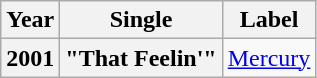<table class="wikitable plainrowheaders" style="text-align:center;">
<tr>
<th scope="col">Year</th>
<th scope="col">Single</th>
<th scope="col">Label</th>
</tr>
<tr>
<th scope="row">2001</th>
<th scope="row">"That Feelin'"</th>
<td scope="row"><a href='#'>Mercury</a></td>
</tr>
</table>
